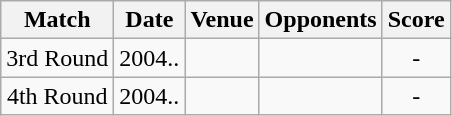<table class="wikitable" style="text-align:center;">
<tr>
<th>Match</th>
<th>Date</th>
<th>Venue</th>
<th>Opponents</th>
<th>Score</th>
</tr>
<tr>
<td>3rd Round</td>
<td>2004..</td>
<td><a href='#'></a></td>
<td><a href='#'></a></td>
<td>-</td>
</tr>
<tr>
<td>4th Round</td>
<td>2004..</td>
<td><a href='#'></a></td>
<td><a href='#'></a></td>
<td>-</td>
</tr>
</table>
